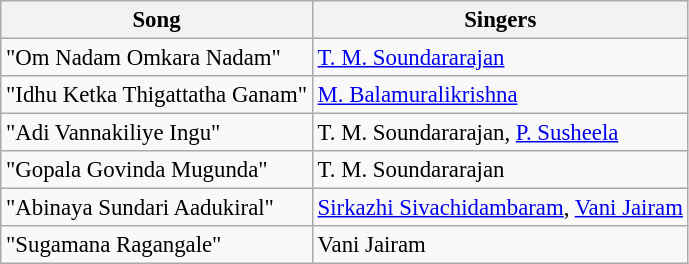<table class="wikitable" style="font-size:95%;">
<tr>
<th>Song</th>
<th>Singers</th>
</tr>
<tr>
<td>"Om Nadam Omkara Nadam"</td>
<td><a href='#'>T. M. Soundararajan</a></td>
</tr>
<tr>
<td>"Idhu Ketka Thigattatha Ganam"</td>
<td><a href='#'>M. Balamuralikrishna</a></td>
</tr>
<tr>
<td>"Adi Vannakiliye Ingu"</td>
<td>T. M. Soundararajan, <a href='#'>P. Susheela</a></td>
</tr>
<tr>
<td>"Gopala Govinda Mugunda"</td>
<td>T. M. Soundararajan</td>
</tr>
<tr>
<td>"Abinaya Sundari Aadukiral"</td>
<td><a href='#'>Sirkazhi Sivachidambaram</a>, <a href='#'>Vani Jairam</a></td>
</tr>
<tr>
<td>"Sugamana Ragangale"</td>
<td>Vani Jairam</td>
</tr>
</table>
